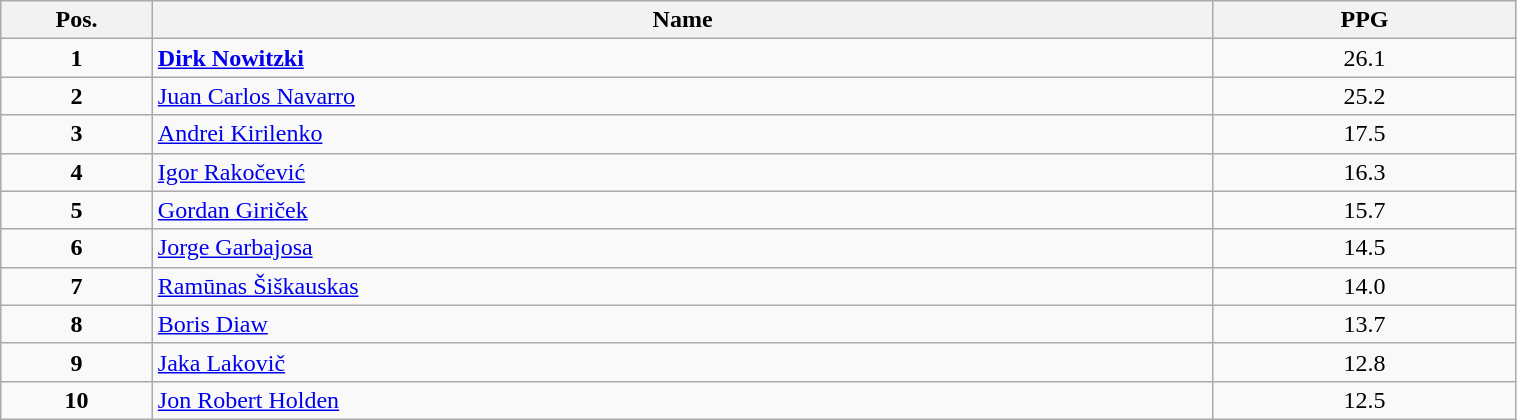<table class=wikitable width="80%">
<tr>
<th width="10%">Pos.</th>
<th width="70%">Name</th>
<th width="20%">PPG</th>
</tr>
<tr>
<td align=center><strong>1</strong></td>
<td> <strong><a href='#'>Dirk Nowitzki</a></strong></td>
<td align=center>26.1</td>
</tr>
<tr>
<td align=center><strong>2</strong></td>
<td> <a href='#'>Juan Carlos Navarro</a></td>
<td align=center>25.2</td>
</tr>
<tr>
<td align=center><strong>3</strong></td>
<td> <a href='#'>Andrei Kirilenko</a></td>
<td align=center>17.5</td>
</tr>
<tr>
<td align=center><strong>4</strong></td>
<td> <a href='#'>Igor Rakočević</a></td>
<td align=center>16.3</td>
</tr>
<tr>
<td align=center><strong>5</strong></td>
<td> <a href='#'>Gordan Giriček</a></td>
<td align=center>15.7</td>
</tr>
<tr>
<td align=center><strong>6</strong></td>
<td> <a href='#'>Jorge Garbajosa</a></td>
<td align=center>14.5</td>
</tr>
<tr>
<td align=center><strong>7</strong></td>
<td> <a href='#'>Ramūnas Šiškauskas</a></td>
<td align=center>14.0</td>
</tr>
<tr>
<td align=center><strong>8</strong></td>
<td> <a href='#'>Boris Diaw</a></td>
<td align=center>13.7</td>
</tr>
<tr>
<td align=center><strong>9</strong></td>
<td> <a href='#'>Jaka Lakovič</a></td>
<td align=center>12.8</td>
</tr>
<tr>
<td align=center><strong>10</strong></td>
<td> <a href='#'>Jon Robert Holden</a></td>
<td align=center>12.5</td>
</tr>
</table>
